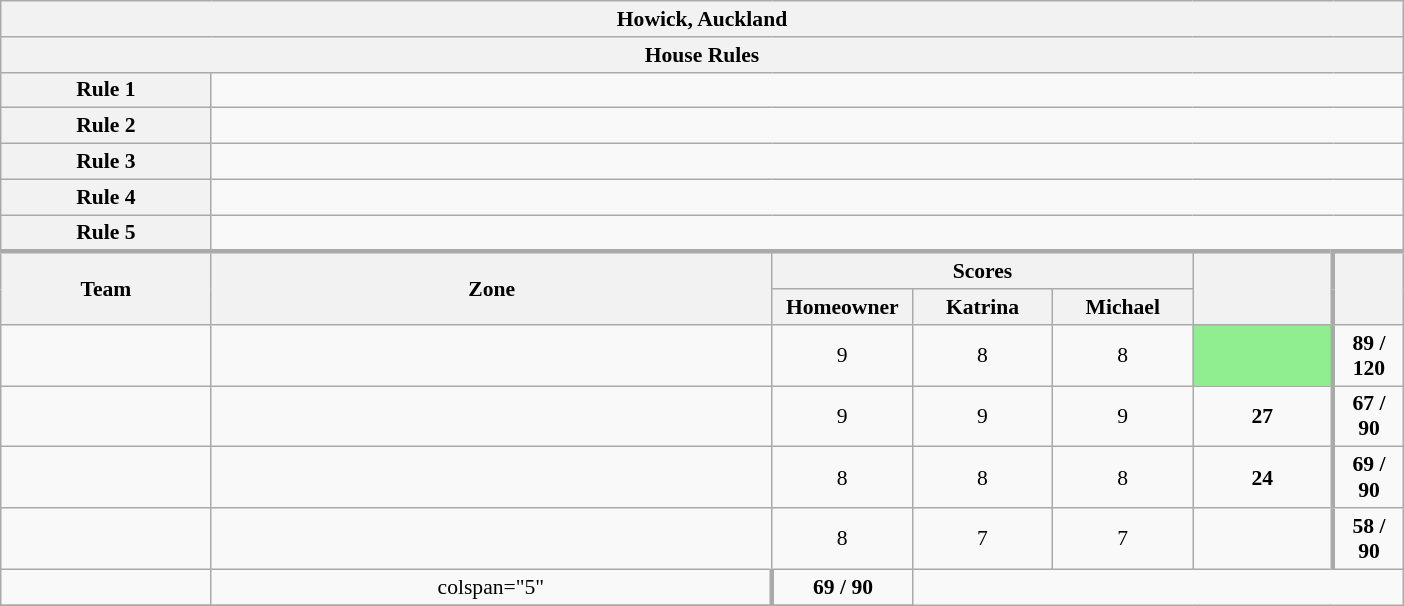<table class="wikitable plainrowheaders" style="text-align:center; font-size:90%; width:65em;">
<tr>
<th colspan="7" >Howick, Auckland</th>
</tr>
<tr>
<th colspan="7">House Rules</th>
</tr>
<tr>
<th>Rule 1</th>
<td colspan="6"></td>
</tr>
<tr>
<th>Rule 2</th>
<td colspan="6"></td>
</tr>
<tr>
<th>Rule 3</th>
<td colspan="6"></td>
</tr>
<tr>
<th>Rule 4</th>
<td colspan="6"></td>
</tr>
<tr>
<th>Rule 5</th>
<td colspan="6"></td>
</tr>
<tr style="border-top:3px solid #aaa;">
<th rowspan="2">Team</th>
<th rowspan="2" style="width:40%;">Zone</th>
<th colspan="3" style="width:40%;">Scores</th>
<th rowspan="2" style="width:10%;"></th>
<th rowspan="2" style="width:10%; border-left:3px solid #aaa;"></th>
</tr>
<tr>
<th style="width:10%;">Homeowner</th>
<th style="width:10%;">Katrina</th>
<th style="width:10%;">Michael</th>
</tr>
<tr>
<td style="width:15%;"></td>
<td></td>
<td>9</td>
<td>8</td>
<td>8</td>
<td style="background:lightgreen"></td>
<td style="border-left:3px solid #aaa;"><strong>89 / 120</strong></td>
</tr>
<tr>
<td style="width:15%;"></td>
<td></td>
<td>9</td>
<td>9</td>
<td>9</td>
<td><strong>27</strong></td>
<td style="border-left:3px solid #aaa;"><strong>67 / 90</strong></td>
</tr>
<tr>
<td style="width:15%;"></td>
<td></td>
<td>8</td>
<td>8</td>
<td>8</td>
<td><strong>24</strong></td>
<td style="border-left:3px solid #aaa;"><strong>69 / 90</strong></td>
</tr>
<tr>
<td style="width:15%;"></td>
<td></td>
<td>8</td>
<td>7</td>
<td>7</td>
<td></td>
<td style="border-left:3px solid #aaa;"><strong>58 / 90</strong></td>
</tr>
<tr>
<td style="width:15%;"></td>
<td>colspan="5" </td>
<td style="border-left:3px solid #aaa;"><strong>69 / 90</strong></td>
</tr>
<tr>
</tr>
</table>
